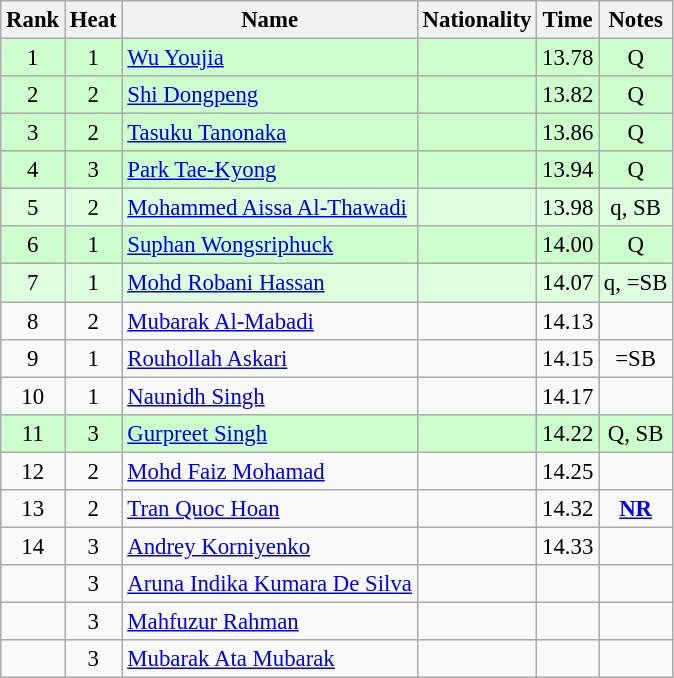<table class="wikitable sortable" style="text-align:center; font-size:95%">
<tr>
<th>Rank</th>
<th>Heat</th>
<th>Name</th>
<th>Nationality</th>
<th>Time</th>
<th>Notes</th>
</tr>
<tr bgcolor=ccffcc>
<td>1</td>
<td>1</td>
<td align=left><a href='#'>Wu Youjia</a></td>
<td align=left></td>
<td>13.78</td>
<td>Q</td>
</tr>
<tr bgcolor=ccffcc>
<td>2</td>
<td>2</td>
<td align=left><a href='#'>Shi Dongpeng</a></td>
<td align=left></td>
<td>13.82</td>
<td>Q</td>
</tr>
<tr bgcolor=ccffcc>
<td>3</td>
<td>2</td>
<td align=left><a href='#'>Tasuku Tanonaka</a></td>
<td align=left></td>
<td>13.86</td>
<td>Q</td>
</tr>
<tr bgcolor=ccffcc>
<td>4</td>
<td>3</td>
<td align=left><a href='#'>Park Tae-Kyong</a></td>
<td align=left></td>
<td>13.94</td>
<td>Q</td>
</tr>
<tr bgcolor=ddffdd>
<td>5</td>
<td>2</td>
<td align=left><a href='#'>Mohammed Aissa Al-Thawadi</a></td>
<td align=left></td>
<td>13.98</td>
<td>q, SB</td>
</tr>
<tr bgcolor=ccffcc>
<td>6</td>
<td>1</td>
<td align=left><a href='#'>Suphan Wongsriphuck</a></td>
<td align=left></td>
<td>14.00</td>
<td>Q</td>
</tr>
<tr bgcolor=ddffdd>
<td>7</td>
<td>1</td>
<td align=left><a href='#'>Mohd Robani Hassan</a></td>
<td align=left></td>
<td>14.07</td>
<td>q, =SB</td>
</tr>
<tr>
<td>8</td>
<td>2</td>
<td align=left><a href='#'>Mubarak Al-Mabadi</a></td>
<td align=left></td>
<td>14.13</td>
<td></td>
</tr>
<tr>
<td>9</td>
<td>1</td>
<td align=left><a href='#'>Rouhollah Askari</a></td>
<td align=left></td>
<td>14.15</td>
<td>=SB</td>
</tr>
<tr>
<td>10</td>
<td>1</td>
<td align=left><a href='#'>Naunidh Singh</a></td>
<td align=left></td>
<td>14.17</td>
<td></td>
</tr>
<tr bgcolor=ccffcc>
<td>11</td>
<td>3</td>
<td align=left><a href='#'>Gurpreet Singh</a></td>
<td align=left></td>
<td>14.22</td>
<td>Q, SB</td>
</tr>
<tr>
<td>12</td>
<td>2</td>
<td align=left><a href='#'>Mohd Faiz Mohamad</a></td>
<td align=left></td>
<td>14.25</td>
<td></td>
</tr>
<tr>
<td>13</td>
<td>2</td>
<td align=left><a href='#'>Tran Quoc Hoan</a></td>
<td align=left></td>
<td>14.32</td>
<td><strong><a href='#'>NR</a></strong></td>
</tr>
<tr>
<td>14</td>
<td>3</td>
<td align=left><a href='#'>Andrey Korniyenko</a></td>
<td align=left></td>
<td>14.33</td>
<td></td>
</tr>
<tr>
<td></td>
<td>3</td>
<td align=left><a href='#'>Aruna Indika Kumara De Silva</a></td>
<td align=left></td>
<td></td>
<td></td>
</tr>
<tr>
<td></td>
<td>3</td>
<td align=left><a href='#'>Mahfuzur Rahman</a></td>
<td align=left></td>
<td></td>
<td></td>
</tr>
<tr>
<td></td>
<td>3</td>
<td align=left><a href='#'>Mubarak Ata Mubarak</a></td>
<td align=left></td>
<td></td>
<td></td>
</tr>
</table>
